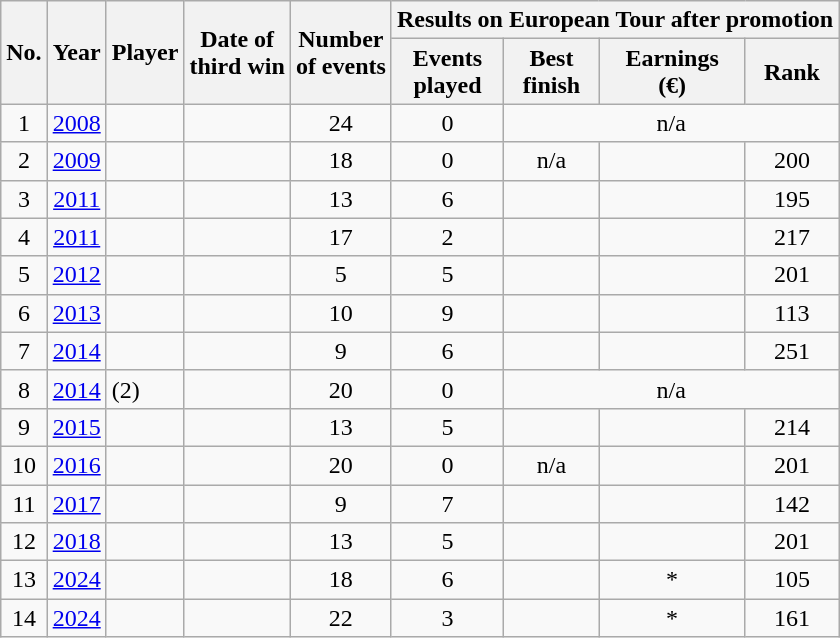<table class="wikitable sortable" style="text-align:center">
<tr>
<th rowspan=2>No.</th>
<th rowspan=2>Year</th>
<th rowspan=2>Player</th>
<th rowspan=2>Date of<br>third win</th>
<th rowspan=2>Number<br>of events</th>
<th colspan=4>Results on European Tour after promotion</th>
</tr>
<tr>
<th>Events<br>played</th>
<th>Best<br>finish</th>
<th>Earnings<br>(€)</th>
<th>Rank</th>
</tr>
<tr>
<td>1</td>
<td><a href='#'>2008</a></td>
<td align=left> </td>
<td></td>
<td>24</td>
<td>0</td>
<td colspan=3>n/a</td>
</tr>
<tr>
<td>2</td>
<td><a href='#'>2009</a></td>
<td align=left> </td>
<td></td>
<td>18</td>
<td>0</td>
<td>n/a</td>
<td></td>
<td>200</td>
</tr>
<tr>
<td>3</td>
<td><a href='#'>2011</a></td>
<td align=left> </td>
<td></td>
<td>13</td>
<td>6</td>
<td></td>
<td></td>
<td>195</td>
</tr>
<tr>
<td>4</td>
<td><a href='#'>2011</a></td>
<td align=left> </td>
<td></td>
<td>17</td>
<td>2</td>
<td></td>
<td></td>
<td>217</td>
</tr>
<tr>
<td>5</td>
<td><a href='#'>2012</a></td>
<td align=left> </td>
<td></td>
<td>5</td>
<td>5</td>
<td></td>
<td></td>
<td>201</td>
</tr>
<tr>
<td>6</td>
<td><a href='#'>2013</a></td>
<td align=left> </td>
<td></td>
<td>10</td>
<td>9</td>
<td></td>
<td></td>
<td>113</td>
</tr>
<tr>
<td>7</td>
<td><a href='#'>2014</a></td>
<td align=left> </td>
<td></td>
<td>9</td>
<td>6</td>
<td></td>
<td></td>
<td>251</td>
</tr>
<tr>
<td>8</td>
<td><a href='#'>2014</a></td>
<td align=left>  (2)</td>
<td></td>
<td>20</td>
<td>0</td>
<td colspan=3>n/a</td>
</tr>
<tr>
<td>9</td>
<td><a href='#'>2015</a></td>
<td align=left> </td>
<td></td>
<td>13</td>
<td>5</td>
<td></td>
<td></td>
<td>214</td>
</tr>
<tr>
<td>10</td>
<td><a href='#'>2016</a></td>
<td align=left> </td>
<td></td>
<td>20</td>
<td>0</td>
<td>n/a</td>
<td></td>
<td>201</td>
</tr>
<tr>
<td>11</td>
<td><a href='#'>2017</a></td>
<td align=left> </td>
<td></td>
<td>9</td>
<td>7</td>
<td></td>
<td></td>
<td>142</td>
</tr>
<tr>
<td>12</td>
<td><a href='#'>2018</a></td>
<td align=left> </td>
<td></td>
<td>13</td>
<td>5</td>
<td></td>
<td></td>
<td>201</td>
</tr>
<tr>
<td>13</td>
<td><a href='#'>2024</a></td>
<td align=left> </td>
<td></td>
<td>18</td>
<td>6</td>
<td></td>
<td>*</td>
<td>105</td>
</tr>
<tr>
<td>14</td>
<td><a href='#'>2024</a></td>
<td align=left> </td>
<td></td>
<td>22</td>
<td>3</td>
<td></td>
<td>*</td>
<td>161</td>
</tr>
</table>
